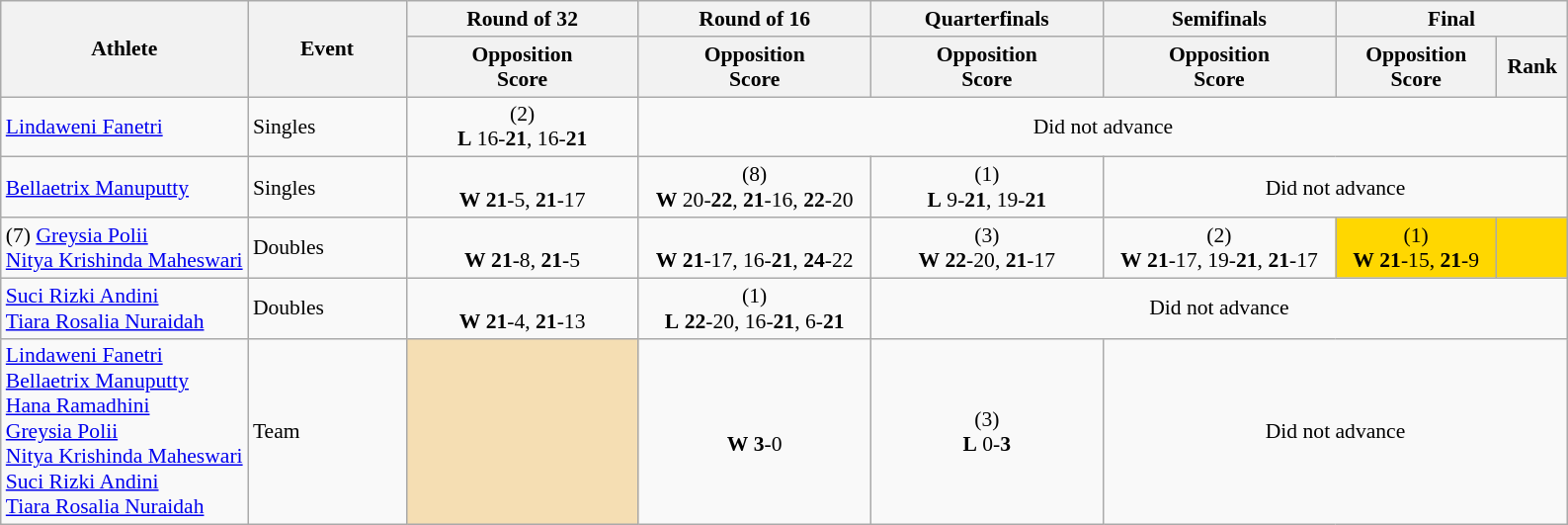<table class=wikitable style="font-size:90%; text-align:center">
<tr>
<th width="160" rowspan="2">Athlete</th>
<th width="100" rowspan="2">Event</th>
<th width="150">Round of 32</th>
<th width="150">Round of 16</th>
<th width="150">Quarterfinals</th>
<th width="150">Semifinals</th>
<th width="150" colspan="2">Final</th>
</tr>
<tr>
<th>Opposition<br>Score</th>
<th>Opposition<br>Score</th>
<th>Opposition<br>Score</th>
<th>Opposition<br>Score</th>
<th>Opposition<br>Score</th>
<th>Rank</th>
</tr>
<tr>
<td align=left><a href='#'>Lindaweni Fanetri</a></td>
<td align=left>Singles</td>
<td>(2) <br><strong>L</strong> 16-<strong>21</strong>, 16-<strong>21</strong></td>
<td colspan="5" align="center">Did not advance</td>
</tr>
<tr>
<td align=left><a href='#'>Bellaetrix Manuputty</a></td>
<td align=left>Singles</td>
<td><br><strong>W</strong> <strong>21</strong>-5, <strong>21</strong>-17</td>
<td>(8) <br><strong>W</strong> 20-<strong>22</strong>, <strong>21</strong>-16, <strong>22</strong>-20</td>
<td>(1) <br><strong>L</strong> 9-<strong>21</strong>, 19-<strong>21</strong></td>
<td colspan="3" align="center">Did not advance</td>
</tr>
<tr>
<td align=left>(7) <a href='#'>Greysia Polii</a> <br> <a href='#'>Nitya Krishinda Maheswari</a></td>
<td align=left>Doubles</td>
<td> <br><strong>W</strong> <strong>21</strong>-8, <strong>21</strong>-5</td>
<td> <br><strong>W</strong> <strong>21</strong>-17, 16-<strong>21</strong>, <strong>24</strong>-22</td>
<td>(3)  <br><strong>W</strong> <strong>22</strong>-20, <strong>21</strong>-17</td>
<td>(2)  <br><strong>W</strong> <strong>21</strong>-17, 19-<strong>21</strong>, <strong>21</strong>-17</td>
<td bgcolor="gold">(1)  <br><strong>W</strong> <strong>21</strong>-15,  <strong>21</strong>-9</td>
<td bgcolor="gold"></td>
</tr>
<tr>
<td align=left><a href='#'>Suci Rizki Andini</a> <br> <a href='#'>Tiara Rosalia Nuraidah</a></td>
<td align=left>Doubles</td>
<td> <br><strong>W</strong> <strong>21</strong>-4, <strong>21</strong>-13</td>
<td>(1)  <br><strong>L</strong> <strong>22</strong>-20, 16-<strong>21</strong>, 6-<strong>21</strong></td>
<td colspan="4" align="center">Did not advance</td>
</tr>
<tr>
<td align=left><a href='#'>Lindaweni Fanetri</a> <br> <a href='#'>Bellaetrix Manuputty</a>  <br> <a href='#'>Hana Ramadhini</a> <br> <a href='#'>Greysia Polii</a> <br> <a href='#'>Nitya Krishinda Maheswari</a> <br> <a href='#'>Suci Rizki Andini</a> <br> <a href='#'>Tiara Rosalia Nuraidah</a></td>
<td align=left>Team</td>
<td bgcolor=wheat></td>
<td> <br><strong>W</strong> <strong>3</strong>-0</td>
<td>(3) <br><strong>L</strong> 0-<strong>3</strong></td>
<td colspan="3" align="center">Did not advance</td>
</tr>
</table>
